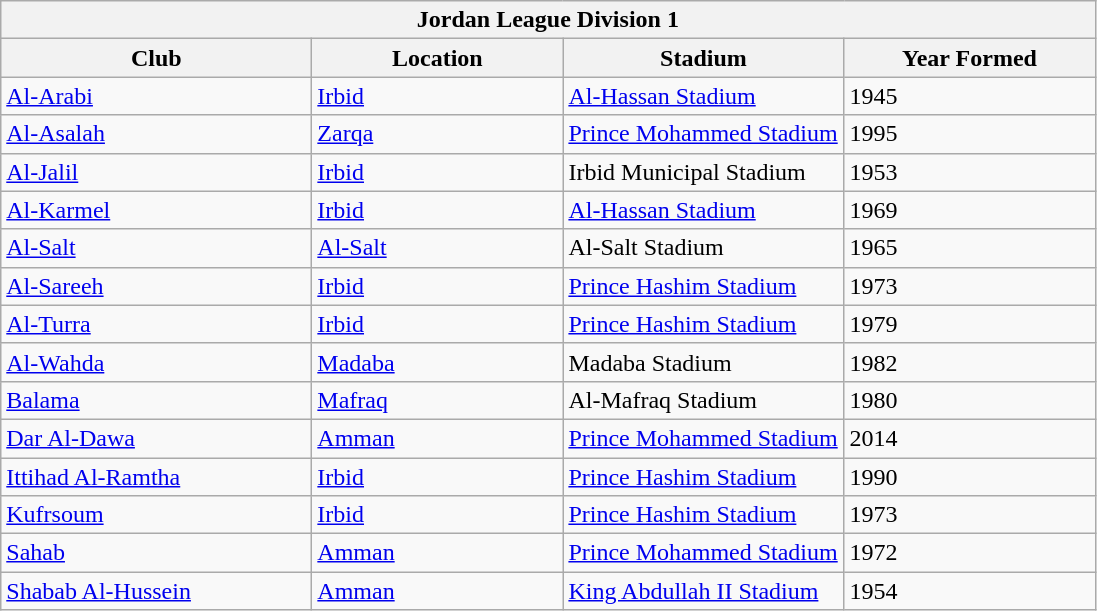<table class="wikitable">
<tr>
<th colspan="4">Jordan League Division 1</th>
</tr>
<tr>
<th style="width:200px;">Club</th>
<th style="width:160px;">Location</th>
<th style="width:180px;">Stadium</th>
<th style="width:160px;">Year Formed</th>
</tr>
<tr style="vertical-align:top;">
<td><a href='#'>Al-Arabi</a></td>
<td><a href='#'>Irbid</a></td>
<td><a href='#'>Al-Hassan Stadium</a></td>
<td>1945</td>
</tr>
<tr style="vertical-align:top;">
<td><a href='#'>Al-Asalah</a></td>
<td><a href='#'>Zarqa</a></td>
<td><a href='#'>Prince Mohammed Stadium</a></td>
<td>1995</td>
</tr>
<tr style="vertical-align:top;">
<td><a href='#'>Al-Jalil</a></td>
<td><a href='#'>Irbid</a></td>
<td>Irbid Municipal Stadium</td>
<td>1953</td>
</tr>
<tr style="vertical-align:top;">
<td><a href='#'>Al-Karmel</a></td>
<td><a href='#'>Irbid</a></td>
<td><a href='#'>Al-Hassan Stadium</a></td>
<td>1969</td>
</tr>
<tr style="vertical-align:top;">
<td><a href='#'>Al-Salt</a></td>
<td><a href='#'>Al-Salt</a></td>
<td>Al-Salt Stadium</td>
<td>1965</td>
</tr>
<tr style="vertical-align:top;">
<td><a href='#'>Al-Sareeh</a></td>
<td><a href='#'>Irbid</a></td>
<td><a href='#'>Prince Hashim Stadium</a></td>
<td>1973</td>
</tr>
<tr style="vertical-align:top;">
<td><a href='#'>Al-Turra</a></td>
<td><a href='#'>Irbid</a></td>
<td><a href='#'>Prince Hashim Stadium</a></td>
<td>1979</td>
</tr>
<tr style="vertical-align:top;">
<td><a href='#'>Al-Wahda</a></td>
<td><a href='#'>Madaba</a></td>
<td>Madaba Stadium</td>
<td>1982</td>
</tr>
<tr style="vertical-align:top;">
<td><a href='#'>Balama</a></td>
<td><a href='#'>Mafraq</a></td>
<td>Al-Mafraq Stadium</td>
<td>1980</td>
</tr>
<tr style="vertical-align:top;">
<td><a href='#'>Dar Al-Dawa</a></td>
<td><a href='#'>Amman</a></td>
<td><a href='#'>Prince Mohammed Stadium</a></td>
<td>2014</td>
</tr>
<tr style="vertical-align:top;">
<td><a href='#'>Ittihad Al-Ramtha</a></td>
<td><a href='#'>Irbid</a></td>
<td><a href='#'>Prince Hashim Stadium</a></td>
<td>1990</td>
</tr>
<tr style="vertical-align:top;">
<td><a href='#'>Kufrsoum</a></td>
<td><a href='#'>Irbid</a></td>
<td><a href='#'>Prince Hashim Stadium</a></td>
<td>1973</td>
</tr>
<tr style="vertical-align:top;">
<td><a href='#'>Sahab</a></td>
<td><a href='#'>Amman</a></td>
<td><a href='#'>Prince Mohammed Stadium</a></td>
<td>1972</td>
</tr>
<tr style="vertical-align:top;">
<td><a href='#'>Shabab Al-Hussein</a></td>
<td><a href='#'>Amman</a></td>
<td><a href='#'>King Abdullah II Stadium</a></td>
<td>1954</td>
</tr>
</table>
